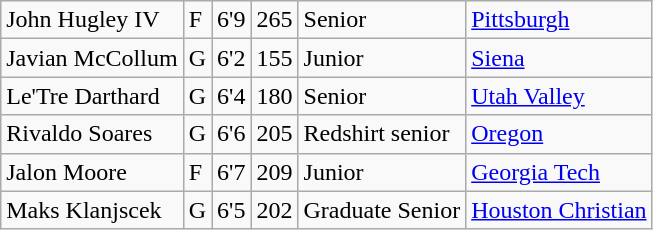<table class="wikitable sortable">
<tr>
<td>John Hugley IV</td>
<td>F</td>
<td>6'9</td>
<td>265</td>
<td>Senior</td>
<td><a href='#'>Pittsburgh</a></td>
</tr>
<tr>
<td>Javian McCollum</td>
<td>G</td>
<td>6'2</td>
<td>155</td>
<td>Junior</td>
<td><a href='#'>Siena</a></td>
</tr>
<tr>
<td>Le'Tre Darthard</td>
<td>G</td>
<td>6'4</td>
<td>180</td>
<td>Senior</td>
<td><a href='#'>Utah Valley</a></td>
</tr>
<tr>
<td>Rivaldo Soares</td>
<td>G</td>
<td>6'6</td>
<td>205</td>
<td> Redshirt senior</td>
<td><a href='#'>Oregon</a></td>
</tr>
<tr>
<td>Jalon Moore</td>
<td>F</td>
<td>6'7</td>
<td>209</td>
<td>Junior</td>
<td><a href='#'>Georgia Tech</a></td>
</tr>
<tr>
<td>Maks Klanjscek </td>
<td>G</td>
<td>6'5</td>
<td>202</td>
<td>Graduate Senior</td>
<td><a href='#'>Houston Christian</a></td>
</tr>
</table>
